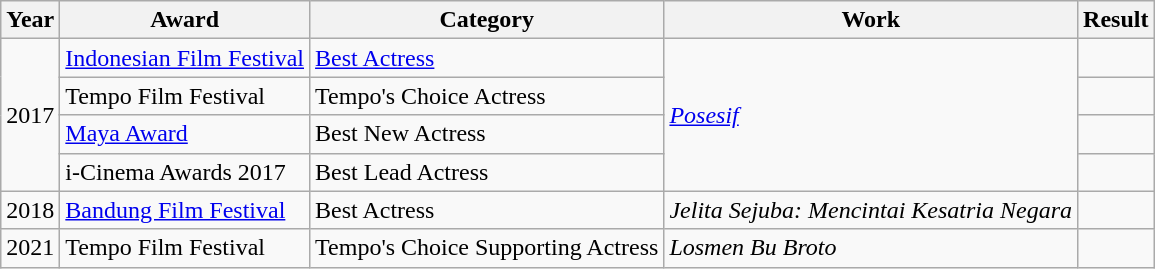<table class="wikitable sortable">
<tr>
<th>Year</th>
<th>Award</th>
<th>Category</th>
<th>Work</th>
<th>Result</th>
</tr>
<tr>
<td rowspan="4">2017</td>
<td><a href='#'>Indonesian Film Festival</a></td>
<td><a href='#'>Best Actress</a></td>
<td rowspan="4"><em><a href='#'>Posesif</a></em></td>
<td></td>
</tr>
<tr>
<td>Tempo Film Festival</td>
<td>Tempo's Choice Actress</td>
<td></td>
</tr>
<tr>
<td><a href='#'>Maya Award</a></td>
<td>Best New Actress</td>
<td></td>
</tr>
<tr>
<td>i-Cinema Awards 2017</td>
<td>Best Lead Actress</td>
<td></td>
</tr>
<tr>
<td>2018</td>
<td><a href='#'>Bandung Film Festival</a></td>
<td>Best Actress</td>
<td><em>Jelita Sejuba: Mencintai Kesatria Negara</em></td>
<td></td>
</tr>
<tr>
<td>2021</td>
<td>Tempo Film Festival</td>
<td>Tempo's Choice Supporting Actress</td>
<td><em>Losmen Bu Broto</em></td>
<td></td>
</tr>
</table>
